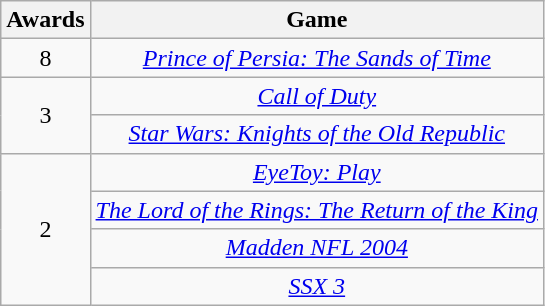<table class="wikitable floatleft" rowspan="2" style="text-align:center;" background: #f6e39c;>
<tr>
<th scope="col">Awards</th>
<th scope="col">Game</th>
</tr>
<tr>
<td>8</td>
<td><em><a href='#'>Prince of Persia: The Sands of Time</a></em></td>
</tr>
<tr>
<td rowspan=2>3</td>
<td><em><a href='#'>Call of Duty</a></em></td>
</tr>
<tr>
<td><em><a href='#'>Star Wars: Knights of the Old Republic</a></em></td>
</tr>
<tr>
<td rowspan=4>2</td>
<td><em><a href='#'>EyeToy: Play</a></em></td>
</tr>
<tr>
<td><em><a href='#'>The Lord of the Rings: The Return of the King</a></em></td>
</tr>
<tr>
<td><em><a href='#'>Madden NFL 2004</a></em></td>
</tr>
<tr>
<td><em><a href='#'>SSX 3</a></em></td>
</tr>
</table>
